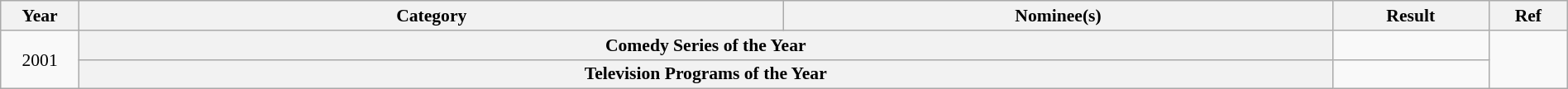<table class="wikitable plainrowheaders" style="font-size: 90%; text-align:center" width=100%>
<tr>
<th scope="col" width="5%">Year</th>
<th scope="col" width="45%">Category</th>
<th scope="col" width="35%">Nominee(s)</th>
<th scope="col" width="10%">Result</th>
<th scope="col" width="5%">Ref</th>
</tr>
<tr>
<td rowspan="2">2001</td>
<th scope="row" style="text-align:center" colspan="2">Comedy Series of the Year</th>
<td></td>
<td rowspan="2"></td>
</tr>
<tr>
<th scope="row" style="text-align:center" colspan="2">Television Programs of the Year</th>
<td></td>
</tr>
</table>
